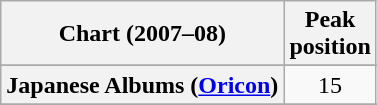<table class="wikitable sortable plainrowheaders" style="text-align:center">
<tr>
<th scope="col">Chart (2007–08)</th>
<th scope="col">Peak<br>position</th>
</tr>
<tr>
</tr>
<tr>
</tr>
<tr>
</tr>
<tr>
</tr>
<tr>
</tr>
<tr>
</tr>
<tr>
</tr>
<tr>
</tr>
<tr>
</tr>
<tr>
</tr>
<tr>
</tr>
<tr>
</tr>
<tr>
<th scope="row">Japanese Albums (<a href='#'>Oricon</a>)</th>
<td>15</td>
</tr>
<tr>
</tr>
<tr>
</tr>
<tr>
</tr>
<tr>
</tr>
<tr>
</tr>
<tr>
</tr>
<tr>
</tr>
<tr>
</tr>
<tr>
</tr>
<tr>
</tr>
</table>
